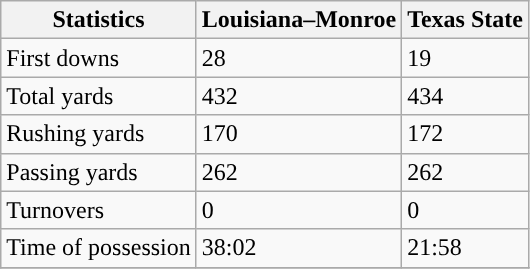<table class="wikitable">
<tr>
<th>Statistics</th>
<th>Louisiana–Monroe</th>
<th>Texas State</th>
</tr>
<tr>
<td>First downs</td>
<td>28</td>
<td>19</td>
</tr>
<tr>
<td>Total yards</td>
<td>432</td>
<td>434</td>
</tr>
<tr>
<td>Rushing yards</td>
<td>170</td>
<td>172</td>
</tr>
<tr>
<td>Passing yards</td>
<td>262</td>
<td>262</td>
</tr>
<tr>
<td>Turnovers</td>
<td>0</td>
<td>0</td>
</tr>
<tr>
<td>Time of possession</td>
<td>38:02</td>
<td>21:58</td>
</tr>
<tr>
</tr>
</table>
